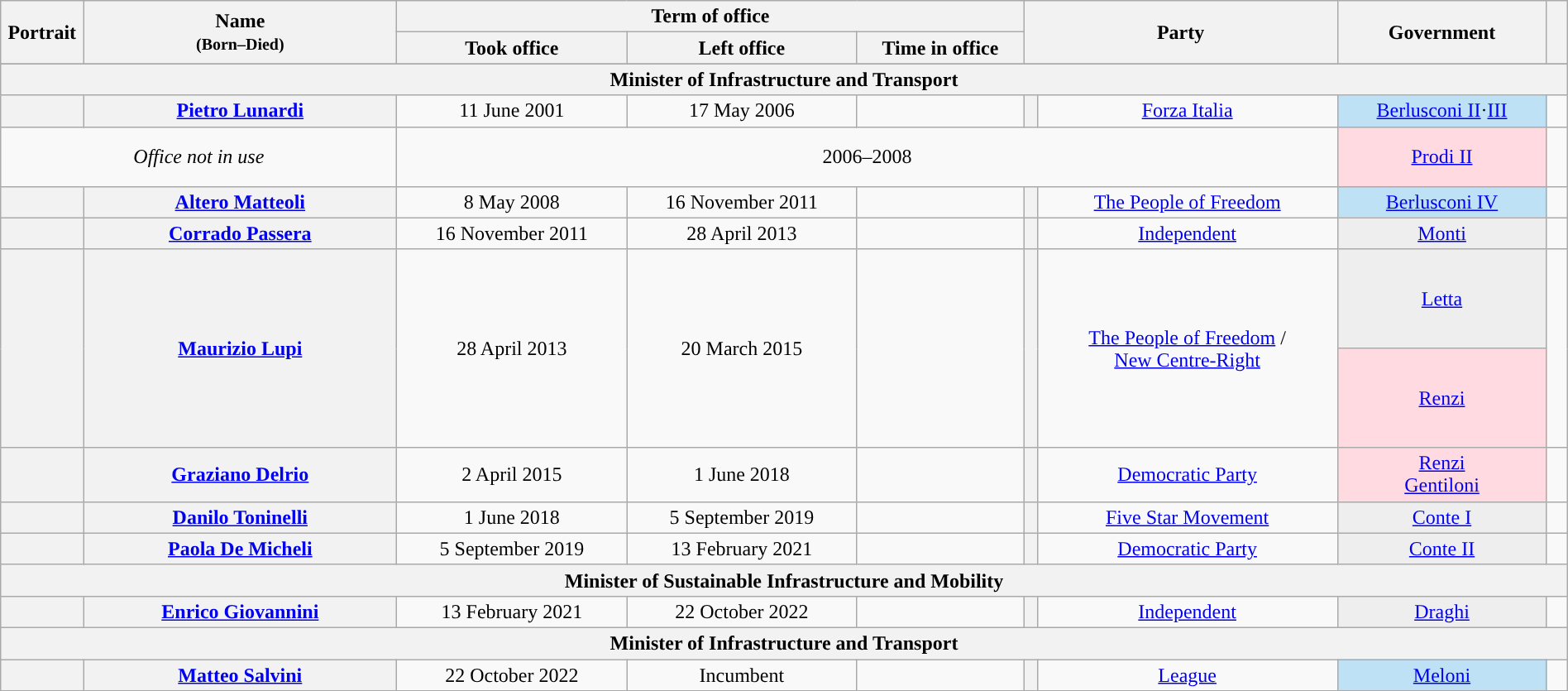<table class="wikitable" style="text-align:center; style="width=100%">
<tr>
<th width=1% rowspan=2>Portrait</th>
<th width=15% rowspan=2>Name<br><small>(Born–Died)</small></th>
<th width=30% colspan=3>Term of office</th>
<th width=15% rowspan=2 colspan=2>Party</th>
<th width=10% rowspan=2>Government</th>
<th width=1% rowspan=2></th>
</tr>
<tr style="text-align:center;">
<th width=11%>Took office</th>
<th width=11%>Left office</th>
<th width=8%>Time in office</th>
</tr>
<tr style="text-align:center;">
</tr>
<tr>
<th colspan=9>Minister of Infrastructure and Transport</th>
</tr>
<tr>
<th></th>
<th scope="row" style="font-weight:normal"><strong><a href='#'>Pietro Lunardi</a></strong><br></th>
<td>11 June 2001</td>
<td>17 May 2006</td>
<td></td>
<th style="background:"></th>
<td><a href='#'>Forza Italia</a></td>
<td bgcolor=#BEE1F5><a href='#'>Berlusconi II</a>·<a href='#'>III</a></td>
<td></td>
</tr>
<tr style="height:3em;">
<td colspan=2><em>Office not in use</em></td>
<td colspan=5 align="center">2006–2008</td>
<td bgcolor=#FFDAE1><a href='#'>Prodi II</a></td>
<td></td>
</tr>
<tr>
<th></th>
<th scope="row" style="font-weight:normal"><strong><a href='#'>Altero Matteoli</a></strong><br></th>
<td>8 May 2008</td>
<td>16 November 2011</td>
<td></td>
<th style="background:"></th>
<td><a href='#'>The People of Freedom</a></td>
<td bgcolor=#BEE1F5><a href='#'>Berlusconi IV</a></td>
<td></td>
</tr>
<tr>
<th></th>
<th scope="row" style="font-weight:normal"><strong><a href='#'>Corrado Passera</a></strong><br></th>
<td>16 November 2011</td>
<td>28 April 2013</td>
<td></td>
<th style="background:"></th>
<td><a href='#'>Independent</a></td>
<td bgcolor=#EEEEEE><a href='#'>Monti</a></td>
<td></td>
</tr>
<tr style="height:5em;">
<th rowspan=2></th>
<th scope="row" style="font-weight:normal" rowspan=2><strong><a href='#'>Maurizio Lupi</a></strong><br></th>
<td rowspan=2>28 April 2013</td>
<td rowspan=2>20 March  2015</td>
<td rowspan=2></td>
<th rowspan=2 style="background:"></th>
<td rowspan=2><a href='#'>The People of Freedom</a> /<br><a href='#'>New Centre-Right</a></td>
<td bgcolor=#EEEEEE><a href='#'>Letta</a></td>
<td rowspan=2></td>
</tr>
<tr style="height:5em;">
<td bgcolor=#FFDAE1><a href='#'>Renzi</a></td>
</tr>
<tr>
<th></th>
<th scope="row" style="font-weight:normal"><strong><a href='#'>Graziano Delrio</a></strong><br></th>
<td>2 April 2015</td>
<td>1 June 2018</td>
<td></td>
<th style="background:"></th>
<td><a href='#'>Democratic Party</a></td>
<td bgcolor=#FFDAE1><a href='#'>Renzi</a><br><a href='#'>Gentiloni</a></td>
<td></td>
</tr>
<tr>
<th></th>
<th scope="row" style="font-weight:normal"><strong><a href='#'>Danilo Toninelli</a></strong><br></th>
<td>1 June 2018</td>
<td>5 September 2019</td>
<td></td>
<th style="background:"></th>
<td><a href='#'>Five Star Movement</a></td>
<td bgcolor=#EEEEEE><a href='#'>Conte I</a></td>
<td></td>
</tr>
<tr>
<th></th>
<th scope="row" style="font-weight:normal"><strong><a href='#'>Paola De Micheli</a></strong><br></th>
<td>5 September 2019</td>
<td>13 February 2021</td>
<td></td>
<th style="background:"></th>
<td><a href='#'>Democratic Party</a></td>
<td bgcolor=#EEEEEE><a href='#'>Conte II</a></td>
<td></td>
</tr>
<tr>
<th colspan=9>Minister of Sustainable Infrastructure and Mobility</th>
</tr>
<tr>
<th></th>
<th scope="row" style="font-weight:normal"><strong><a href='#'>Enrico Giovannini</a></strong><br></th>
<td>13 February 2021</td>
<td>22 October 2022</td>
<td></td>
<th style="background:"></th>
<td><a href='#'>Independent</a></td>
<td bgcolor=#EEEEEE><a href='#'>Draghi</a></td>
<td></td>
</tr>
<tr>
<th colspan=9>Minister of Infrastructure and Transport</th>
</tr>
<tr>
<th></th>
<th scope="row" style="font-weight:normal"><strong><a href='#'>Matteo Salvini</a></strong><br></th>
<td>22 October 2022</td>
<td>Incumbent</td>
<td></td>
<th style="background:"></th>
<td><a href='#'>League</a></td>
<td bgcolor=#BEE1F5><a href='#'>Meloni</a></td>
<td></td>
</tr>
<tr>
</tr>
</table>
